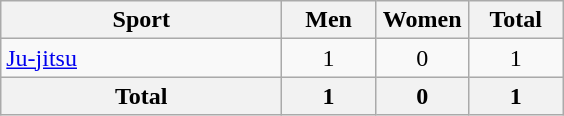<table class="wikitable sortable" style="text-align:center;">
<tr>
<th width=180>Sport</th>
<th width=55>Men</th>
<th width=55>Women</th>
<th width=55>Total</th>
</tr>
<tr>
<td align=left><a href='#'>Ju-jitsu</a></td>
<td>1</td>
<td>0</td>
<td>1</td>
</tr>
<tr>
<th>Total</th>
<th>1</th>
<th>0</th>
<th>1</th>
</tr>
</table>
